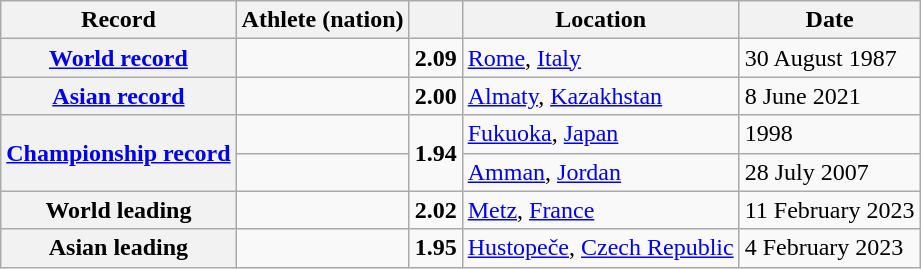<table class="wikitable">
<tr>
<th scope="col">Record</th>
<th scope="col">Athlete (nation)</th>
<th scope="col"></th>
<th scope="col">Location</th>
<th scope="col">Date</th>
</tr>
<tr>
<th scope="row"><a href='#'>World record</a></th>
<td></td>
<td align="center"><strong>2.09</strong></td>
<td><a href='#'>Rome</a>, <a href='#'>Italy</a></td>
<td>30 August 1987</td>
</tr>
<tr>
<th scope="row"><a href='#'>Asian record</a></th>
<td></td>
<td align="center"><strong>2.00 </strong></td>
<td><a href='#'>Almaty</a>, <a href='#'>Kazakhstan</a></td>
<td>8 June 2021</td>
</tr>
<tr>
<th rowspan="2"><a href='#'>Championship record</a></th>
<td></td>
<td rowspan="2" align="center"><strong>1.94</strong></td>
<td><a href='#'>Fukuoka</a>, <a href='#'>Japan</a></td>
<td>1998</td>
</tr>
<tr>
<td></td>
<td><a href='#'>Amman</a>, <a href='#'>Jordan</a></td>
<td>28 July 2007</td>
</tr>
<tr>
<th scope="row">World leading</th>
<td></td>
<td align="center"><strong>2.02</strong></td>
<td><a href='#'>Metz</a>, <a href='#'>France</a></td>
<td>11 February 2023</td>
</tr>
<tr>
<th scope="row">Asian leading</th>
<td></td>
<td align="center"><strong>1.95</strong></td>
<td><a href='#'>Hustopeče</a>, <a href='#'>Czech Republic</a></td>
<td>4 February 2023</td>
</tr>
</table>
